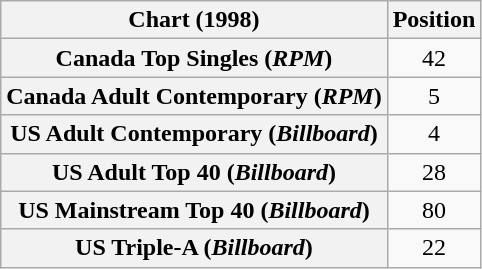<table class="wikitable sortable plainrowheaders" style="text-align:center">
<tr>
<th>Chart (1998)</th>
<th>Position</th>
</tr>
<tr>
<th scope="row">Canada Top Singles (<em>RPM</em>)</th>
<td>42</td>
</tr>
<tr>
<th scope="row">Canada Adult Contemporary (<em>RPM</em>)</th>
<td>5</td>
</tr>
<tr>
<th scope="row">US Adult Contemporary (<em>Billboard</em>)</th>
<td>4</td>
</tr>
<tr>
<th scope="row">US Adult Top 40 (<em>Billboard</em>)</th>
<td>28</td>
</tr>
<tr>
<th scope="row">US Mainstream Top 40 (<em>Billboard</em>)</th>
<td>80</td>
</tr>
<tr>
<th scope="row">US Triple-A (<em>Billboard</em>)</th>
<td>22</td>
</tr>
</table>
